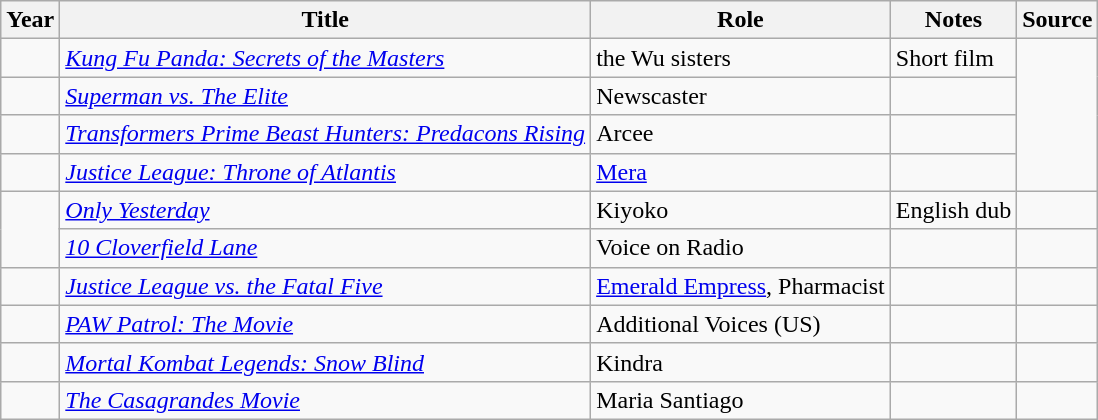<table class="wikitable sortable plainrowheaders">
<tr>
<th scope="col">Year</th>
<th scope="col">Title</th>
<th scope="col">Role</th>
<th class="unsortable" scope="col">Notes</th>
<th class="unsortable" scope="col">Source</th>
</tr>
<tr>
<td></td>
<td><em><a href='#'>Kung Fu Panda: Secrets of the Masters</a></em></td>
<td>the Wu sisters</td>
<td>Short film</td>
<td rowspan="4"></td>
</tr>
<tr>
<td></td>
<td><em><a href='#'>Superman vs. The Elite</a></em></td>
<td>Newscaster</td>
<td></td>
</tr>
<tr>
<td></td>
<td><em><a href='#'>Transformers Prime Beast Hunters: Predacons Rising</a></em></td>
<td>Arcee</td>
<td></td>
</tr>
<tr>
<td></td>
<td><em><a href='#'>Justice League: Throne of Atlantis</a></em></td>
<td><a href='#'>Mera</a></td>
<td></td>
</tr>
<tr>
<td rowspan="2"></td>
<td><em><a href='#'>Only Yesterday</a></em></td>
<td>Kiyoko</td>
<td>English dub</td>
<td></td>
</tr>
<tr>
<td><em><a href='#'>10 Cloverfield Lane</a></em></td>
<td>Voice on Radio</td>
<td></td>
<td></td>
</tr>
<tr>
<td></td>
<td><em><a href='#'>Justice League vs. the Fatal Five</a></em></td>
<td><a href='#'>Emerald Empress</a>, Pharmacist</td>
<td></td>
<td></td>
</tr>
<tr>
<td></td>
<td><em><a href='#'>PAW Patrol: The Movie</a></em></td>
<td>Additional Voices (US)</td>
<td></td>
<td></td>
</tr>
<tr>
<td></td>
<td><em><a href='#'>Mortal Kombat Legends: Snow Blind</a></em></td>
<td>Kindra</td>
<td></td>
<td></td>
</tr>
<tr>
<td></td>
<td><em><a href='#'>The Casagrandes Movie</a></em></td>
<td>Maria Santiago</td>
<td></td>
<td></td>
</tr>
</table>
